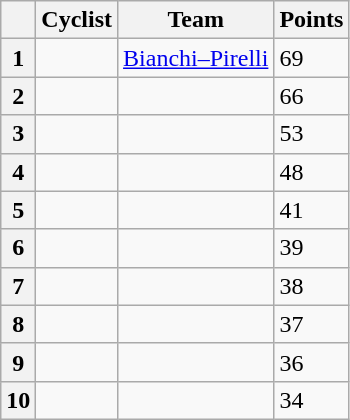<table class=wikitable>
<tr>
<th></th>
<th>Cyclist</th>
<th>Team</th>
<th>Points</th>
</tr>
<tr>
<th>1</th>
<td></td>
<td><a href='#'>Bianchi–Pirelli</a></td>
<td>69</td>
</tr>
<tr>
<th>2</th>
<td></td>
<td></td>
<td>66</td>
</tr>
<tr>
<th>3</th>
<td></td>
<td></td>
<td>53</td>
</tr>
<tr>
<th>4</th>
<td></td>
<td></td>
<td>48</td>
</tr>
<tr>
<th>5</th>
<td></td>
<td></td>
<td>41</td>
</tr>
<tr>
<th>6</th>
<td></td>
<td></td>
<td>39</td>
</tr>
<tr>
<th>7</th>
<td></td>
<td></td>
<td>38</td>
</tr>
<tr>
<th>8</th>
<td></td>
<td></td>
<td>37</td>
</tr>
<tr>
<th>9</th>
<td></td>
<td></td>
<td>36</td>
</tr>
<tr>
<th>10</th>
<td></td>
<td></td>
<td>34</td>
</tr>
</table>
